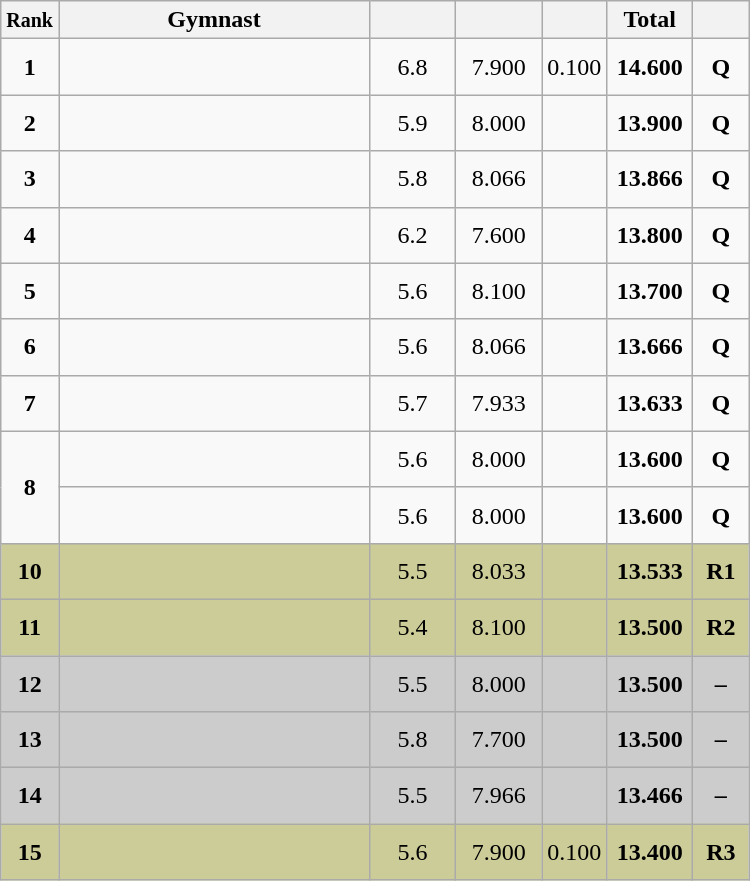<table style="text-align:center;" class="wikitable sortable">
<tr>
<th scope="col" style="width:15px;"><small>Rank</small></th>
<th scope="col" style="width:200px;">Gymnast</th>
<th scope="col" style="width:50px;"><small></small></th>
<th scope="col" style="width:50px;"><small></small></th>
<th scope="col" style="width:20px;"><small></small></th>
<th scope="col" style="width:50px;">Total</th>
<th scope="col" style="width:30px;"><small></small></th>
</tr>
<tr>
<td scope="row" style="text-align:center"><strong>1</strong></td>
<td style="height:30px; text-align:left;"></td>
<td>6.8</td>
<td>7.900</td>
<td>0.100</td>
<td><strong>14.600</strong></td>
<td><strong>Q</strong></td>
</tr>
<tr>
<td scope="row" style="text-align:center"><strong>2</strong></td>
<td style="height:30px; text-align:left;"></td>
<td>5.9</td>
<td>8.000</td>
<td></td>
<td><strong>13.900</strong></td>
<td><strong>Q</strong></td>
</tr>
<tr>
<td scope="row" style="text-align:center"><strong>3</strong></td>
<td style="height:30px; text-align:left;"></td>
<td>5.8</td>
<td>8.066</td>
<td></td>
<td><strong>13.866</strong></td>
<td><strong>Q</strong></td>
</tr>
<tr>
<td scope="row" style="text-align:center"><strong>4</strong></td>
<td style="height:30px; text-align:left;"></td>
<td>6.2</td>
<td>7.600</td>
<td></td>
<td><strong>13.800</strong></td>
<td><strong>Q</strong></td>
</tr>
<tr>
<td scope="row" style="text-align:center"><strong>5</strong></td>
<td style="height:30px; text-align:left;"></td>
<td>5.6</td>
<td>8.100</td>
<td></td>
<td><strong>13.700</strong></td>
<td><strong>Q</strong></td>
</tr>
<tr>
<td scope="row" style="text-align:center"><strong>6</strong></td>
<td style="height:30px; text-align:left;"></td>
<td>5.6</td>
<td>8.066</td>
<td></td>
<td><strong>13.666</strong></td>
<td><strong>Q</strong></td>
</tr>
<tr>
<td scope="row" style="text-align:center"><strong>7</strong></td>
<td style="height:30px; text-align:left;"></td>
<td>5.7</td>
<td>7.933</td>
<td></td>
<td><strong>13.633</strong></td>
<td><strong>Q</strong></td>
</tr>
<tr>
<td rowspan=2 scope="row" style="text-align:center"><strong>8</strong></td>
<td style="height:30px; text-align:left;"></td>
<td>5.6</td>
<td>8.000</td>
<td></td>
<td><strong>13.600</strong></td>
<td><strong>Q</strong></td>
</tr>
<tr>
<td style="height:30px; text-align:left;"></td>
<td>5.6</td>
<td>8.000</td>
<td></td>
<td><strong>13.600</strong></td>
<td><strong>Q</strong></td>
</tr>
<tr style="background:#cccc99;">
<td scope="row" style="text-align:center"><strong>10</strong></td>
<td style="height:30px; text-align:left;"></td>
<td>5.5</td>
<td>8.033</td>
<td></td>
<td><strong>13.533</strong></td>
<td><strong>R1</strong></td>
</tr>
<tr style="background:#cccc99;">
<td scope="row" style="text-align:center"><strong>11</strong></td>
<td style="height:30px; text-align:left;"></td>
<td>5.4</td>
<td>8.100</td>
<td></td>
<td><strong>13.500</strong></td>
<td><strong>R2</strong></td>
</tr>
<tr style="background:#cccccc;">
<td scope="row" style="text-align:center"><strong>12</strong></td>
<td style="height:30px; text-align:left;"></td>
<td>5.5</td>
<td>8.000</td>
<td></td>
<td><strong>13.500</strong></td>
<td><strong>–</strong></td>
</tr>
<tr style="background:#cccccc;">
<td scope="row" style="text-align:center"><strong>13</strong></td>
<td style="height:30px; text-align:left;"></td>
<td>5.8</td>
<td>7.700</td>
<td></td>
<td><strong>13.500</strong></td>
<td><strong>–</strong></td>
</tr>
<tr style="background:#cccccc;">
<td scope="row" style="text-align:center"><strong>14</strong></td>
<td style="height:30px; text-align:left;"></td>
<td>5.5</td>
<td>7.966</td>
<td></td>
<td><strong>13.466</strong></td>
<td><strong>–</strong></td>
</tr>
<tr style="background:#cccc99;">
<td scope="row" style="text-align:center"><strong>15</strong></td>
<td style="height:30px; text-align:left;"></td>
<td>5.6</td>
<td>7.900</td>
<td>0.100</td>
<td><strong>13.400</strong></td>
<td><strong>R3</strong></td>
</tr>
</table>
